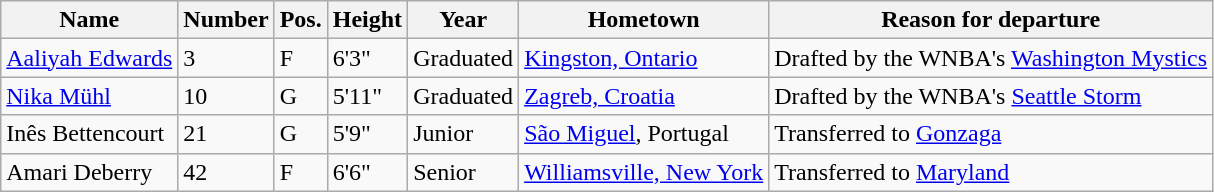<table class="wikitable" border="1">
<tr>
<th>Name</th>
<th>Number</th>
<th>Pos.</th>
<th>Height</th>
<th>Year</th>
<th>Hometown</th>
<th class="unsortable">Reason for departure</th>
</tr>
<tr>
<td><a href='#'>Aaliyah Edwards</a></td>
<td>3</td>
<td>F</td>
<td>6'3"</td>
<td>Graduated</td>
<td><a href='#'>Kingston, Ontario</a></td>
<td>Drafted by the WNBA's <a href='#'>Washington Mystics</a></td>
</tr>
<tr>
<td><a href='#'>Nika Mühl</a></td>
<td>10</td>
<td>G</td>
<td>5'11"</td>
<td>Graduated</td>
<td><a href='#'>Zagreb, Croatia</a></td>
<td>Drafted by the WNBA's <a href='#'>Seattle Storm</a></td>
</tr>
<tr>
<td>Inês Bettencourt</td>
<td>21</td>
<td>G</td>
<td>5'9"</td>
<td>Junior</td>
<td><a href='#'>São Miguel</a>, Portugal</td>
<td>Transferred to <a href='#'>Gonzaga</a></td>
</tr>
<tr>
<td>Amari Deberry</td>
<td>42</td>
<td>F</td>
<td>6'6"</td>
<td>Senior</td>
<td><a href='#'>Williamsville, New York</a></td>
<td>Transferred to <a href='#'>Maryland</a></td>
</tr>
</table>
